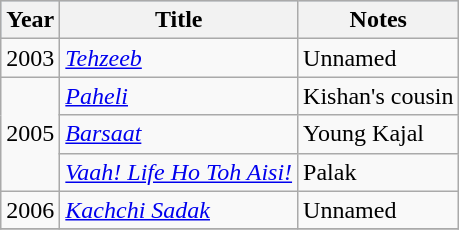<table class="wikitable">
<tr style="background:#b0c4de; text-align:center;">
<th>Year</th>
<th>Title</th>
<th>Notes</th>
</tr>
<tr>
<td>2003</td>
<td><em><a href='#'>Tehzeeb</a></em></td>
<td>Unnamed</td>
</tr>
<tr>
<td rowspan="3">2005</td>
<td><em><a href='#'>Paheli</a></em></td>
<td>Kishan's cousin</td>
</tr>
<tr>
<td><em><a href='#'>Barsaat</a></em></td>
<td>Young Kajal</td>
</tr>
<tr>
<td><em><a href='#'>Vaah! Life Ho Toh Aisi!</a></em></td>
<td>Palak</td>
</tr>
<tr>
<td>2006</td>
<td><em><a href='#'>Kachchi Sadak</a></em></td>
<td>Unnamed</td>
</tr>
<tr>
</tr>
</table>
